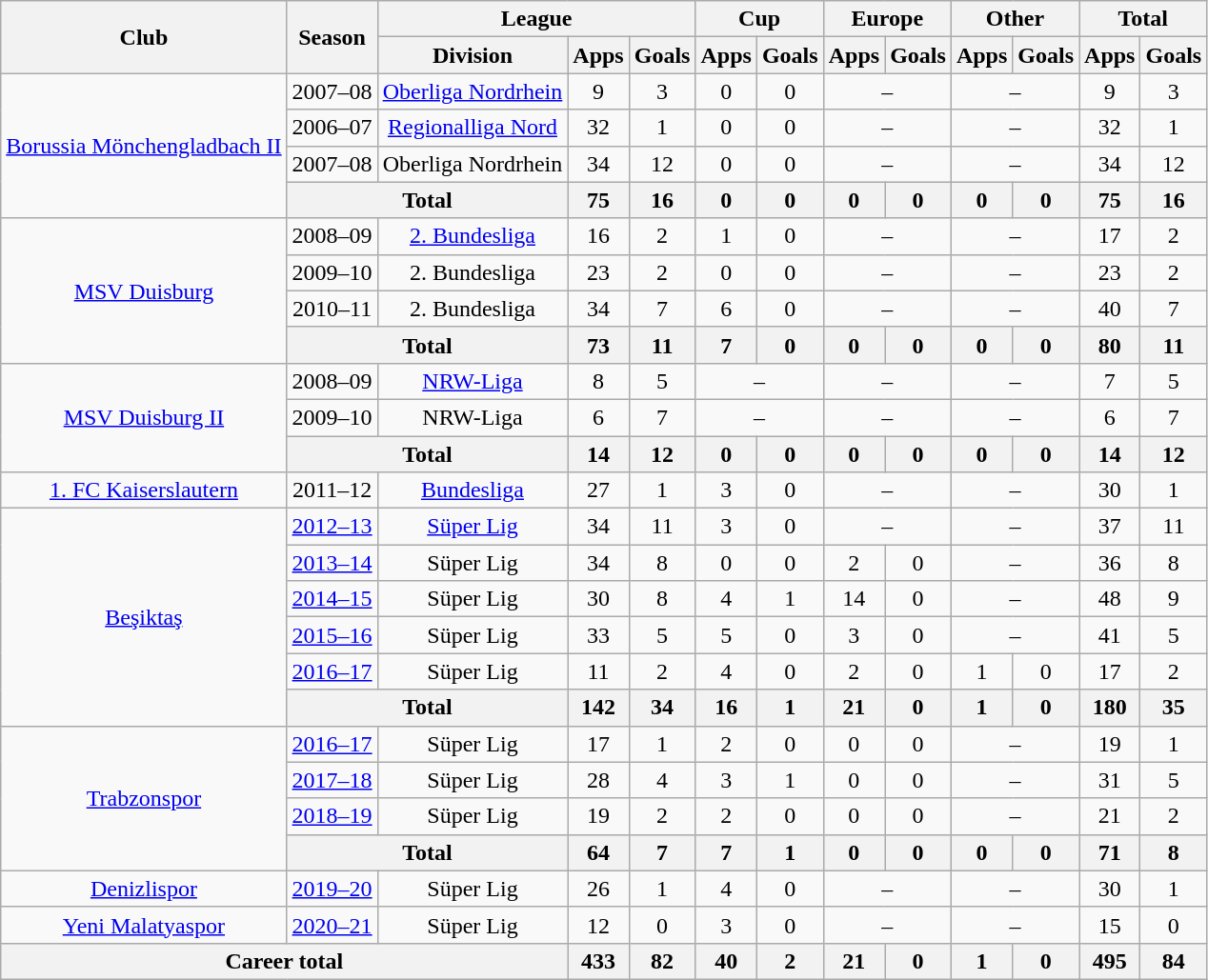<table class="wikitable" style="text-align:center">
<tr>
<th rowspan="2">Club</th>
<th rowspan="2">Season</th>
<th colspan="3">League</th>
<th colspan="2">Cup</th>
<th colspan="2">Europe</th>
<th colspan="2">Other</th>
<th colspan="2">Total</th>
</tr>
<tr>
<th>Division</th>
<th>Apps</th>
<th>Goals</th>
<th>Apps</th>
<th>Goals</th>
<th>Apps</th>
<th>Goals</th>
<th>Apps</th>
<th>Goals</th>
<th>Apps</th>
<th>Goals</th>
</tr>
<tr>
<td rowspan="4"><a href='#'>Borussia Mönchengladbach II</a></td>
<td>2007–08</td>
<td><a href='#'>Oberliga Nordrhein</a></td>
<td>9</td>
<td>3</td>
<td>0</td>
<td>0</td>
<td colspan="2">–</td>
<td colspan="2">–</td>
<td>9</td>
<td>3</td>
</tr>
<tr>
<td>2006–07</td>
<td><a href='#'>Regionalliga Nord</a></td>
<td>32</td>
<td>1</td>
<td>0</td>
<td>0</td>
<td colspan="2">–</td>
<td colspan="2">–</td>
<td>32</td>
<td>1</td>
</tr>
<tr>
<td>2007–08</td>
<td>Oberliga Nordrhein</td>
<td>34</td>
<td>12</td>
<td>0</td>
<td>0</td>
<td colspan="2">–</td>
<td colspan="2">–</td>
<td>34</td>
<td>12</td>
</tr>
<tr>
<th colspan="2">Total</th>
<th>75</th>
<th>16</th>
<th>0</th>
<th>0</th>
<th>0</th>
<th>0</th>
<th>0</th>
<th>0</th>
<th>75</th>
<th>16</th>
</tr>
<tr>
<td rowspan="4"><a href='#'>MSV Duisburg</a></td>
<td>2008–09</td>
<td><a href='#'>2. Bundesliga</a></td>
<td>16</td>
<td>2</td>
<td>1</td>
<td>0</td>
<td colspan="2">–</td>
<td colspan="2">–</td>
<td>17</td>
<td>2</td>
</tr>
<tr>
<td>2009–10</td>
<td>2. Bundesliga</td>
<td>23</td>
<td>2</td>
<td>0</td>
<td>0</td>
<td colspan="2">–</td>
<td colspan="2">–</td>
<td>23</td>
<td>2</td>
</tr>
<tr>
<td>2010–11</td>
<td>2. Bundesliga</td>
<td>34</td>
<td>7</td>
<td>6</td>
<td>0</td>
<td colspan="2">–</td>
<td colspan="2">–</td>
<td>40</td>
<td>7</td>
</tr>
<tr>
<th colspan="2">Total</th>
<th>73</th>
<th>11</th>
<th>7</th>
<th>0</th>
<th>0</th>
<th>0</th>
<th>0</th>
<th>0</th>
<th>80</th>
<th>11</th>
</tr>
<tr>
<td rowspan="3"><a href='#'>MSV Duisburg II</a></td>
<td>2008–09</td>
<td><a href='#'>NRW-Liga</a></td>
<td>8</td>
<td>5</td>
<td colspan="2">–</td>
<td colspan="2">–</td>
<td colspan="2">–</td>
<td>7</td>
<td>5</td>
</tr>
<tr>
<td>2009–10</td>
<td>NRW-Liga</td>
<td>6</td>
<td>7</td>
<td colspan="2">–</td>
<td colspan="2">–</td>
<td colspan="2">–</td>
<td>6</td>
<td>7</td>
</tr>
<tr>
<th colspan="2">Total</th>
<th>14</th>
<th>12</th>
<th>0</th>
<th>0</th>
<th>0</th>
<th>0</th>
<th>0</th>
<th>0</th>
<th>14</th>
<th>12</th>
</tr>
<tr>
<td><a href='#'>1. FC Kaiserslautern</a></td>
<td>2011–12</td>
<td><a href='#'>Bundesliga</a></td>
<td>27</td>
<td>1</td>
<td>3</td>
<td>0</td>
<td colspan="2">–</td>
<td colspan="2">–</td>
<td>30</td>
<td>1</td>
</tr>
<tr>
<td rowspan="6"><a href='#'>Beşiktaş</a></td>
<td><a href='#'>2012–13</a></td>
<td><a href='#'>Süper Lig</a></td>
<td>34</td>
<td>11</td>
<td>3</td>
<td>0</td>
<td colspan="2">–</td>
<td colspan="2">–</td>
<td>37</td>
<td>11</td>
</tr>
<tr>
<td><a href='#'>2013–14</a></td>
<td>Süper Lig</td>
<td>34</td>
<td>8</td>
<td>0</td>
<td>0</td>
<td>2</td>
<td>0</td>
<td colspan="2">–</td>
<td>36</td>
<td>8</td>
</tr>
<tr>
<td><a href='#'>2014–15</a></td>
<td>Süper Lig</td>
<td>30</td>
<td>8</td>
<td>4</td>
<td>1</td>
<td>14</td>
<td>0</td>
<td colspan="2">–</td>
<td>48</td>
<td>9</td>
</tr>
<tr>
<td><a href='#'>2015–16</a></td>
<td>Süper Lig</td>
<td>33</td>
<td>5</td>
<td>5</td>
<td>0</td>
<td>3</td>
<td>0</td>
<td colspan="2">–</td>
<td>41</td>
<td>5</td>
</tr>
<tr>
<td><a href='#'>2016–17</a></td>
<td>Süper Lig</td>
<td>11</td>
<td>2</td>
<td>4</td>
<td>0</td>
<td>2</td>
<td>0</td>
<td>1</td>
<td>0</td>
<td>17</td>
<td>2</td>
</tr>
<tr>
<th colspan="2">Total</th>
<th>142</th>
<th>34</th>
<th>16</th>
<th>1</th>
<th>21</th>
<th>0</th>
<th>1</th>
<th>0</th>
<th>180</th>
<th>35</th>
</tr>
<tr>
<td rowspan="4"><a href='#'>Trabzonspor</a></td>
<td><a href='#'>2016–17</a></td>
<td>Süper Lig</td>
<td>17</td>
<td>1</td>
<td>2</td>
<td>0</td>
<td>0</td>
<td>0</td>
<td colspan="2">–</td>
<td>19</td>
<td>1</td>
</tr>
<tr>
<td><a href='#'>2017–18</a></td>
<td>Süper Lig</td>
<td>28</td>
<td>4</td>
<td>3</td>
<td>1</td>
<td>0</td>
<td>0</td>
<td colspan="2">–</td>
<td>31</td>
<td>5</td>
</tr>
<tr>
<td><a href='#'>2018–19</a></td>
<td>Süper Lig</td>
<td>19</td>
<td>2</td>
<td>2</td>
<td>0</td>
<td>0</td>
<td>0</td>
<td colspan="2">–</td>
<td>21</td>
<td>2</td>
</tr>
<tr>
<th colspan="2">Total</th>
<th>64</th>
<th>7</th>
<th>7</th>
<th>1</th>
<th>0</th>
<th>0</th>
<th>0</th>
<th>0</th>
<th>71</th>
<th>8</th>
</tr>
<tr>
<td><a href='#'>Denizlispor</a></td>
<td><a href='#'>2019–20</a></td>
<td>Süper Lig</td>
<td>26</td>
<td>1</td>
<td>4</td>
<td>0</td>
<td colspan="2">–</td>
<td colspan="2">–</td>
<td>30</td>
<td>1</td>
</tr>
<tr>
<td><a href='#'>Yeni Malatyaspor</a></td>
<td><a href='#'>2020–21</a></td>
<td>Süper Lig</td>
<td>12</td>
<td>0</td>
<td>3</td>
<td>0</td>
<td colspan="2">–</td>
<td colspan="2">–</td>
<td>15</td>
<td>0</td>
</tr>
<tr>
<th colspan="3">Career total</th>
<th>433</th>
<th>82</th>
<th>40</th>
<th>2</th>
<th>21</th>
<th>0</th>
<th>1</th>
<th>0</th>
<th>495</th>
<th>84</th>
</tr>
</table>
